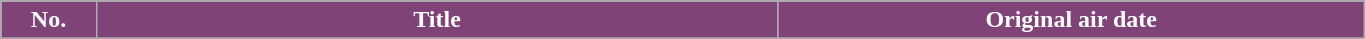<table class="wikitable plainrowheaders" width="72%">
<tr>
<th scope="col" style="background-color: #804377; color: #FFFFFF;" width=7%>No.</th>
<th scope="col" style="background-color: #804377; color: #FFFFFF;" width=50%>Title</th>
<th scope="col" style="background-color: #804377; color: #FFFFFF;">Original air date</th>
</tr>
<tr>
</tr>
</table>
